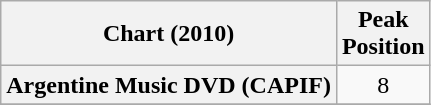<table class="wikitable sortable plainrowheaders">
<tr>
<th scope="col">Chart (2010)</th>
<th scope="col">Peak<br>Position</th>
</tr>
<tr>
<th scope="row">Argentine Music DVD (CAPIF)<br></th>
<td style="text-align:center;">8</td>
</tr>
<tr>
</tr>
</table>
